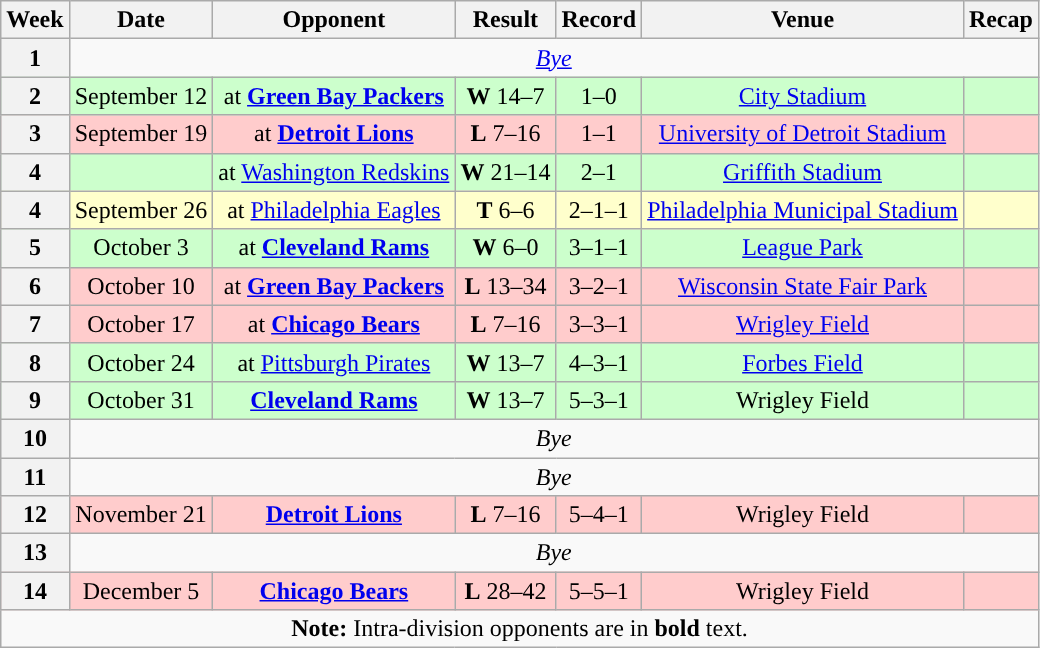<table class="wikitable" style="text-align:center">
<tr>
<th>Week</th>
<th>Date</th>
<th>Opponent</th>
<th>Result</th>
<th>Record</th>
<th>Venue</th>
<th>Recap</th>
</tr>
<tr>
<th>1</th>
<td colspan="6"><em><a href='#'>Bye</a></em></td>
</tr>
<tr style="background:#cfc">
<th>2</th>
<td>September 12</td>
<td>at <strong><a href='#'>Green Bay Packers</a></strong></td>
<td><strong>W</strong> 14–7</td>
<td>1–0</td>
<td><a href='#'>City Stadium</a></td>
<td></td>
</tr>
<tr style="background:#fcc">
<th>3</th>
<td>September 19</td>
<td>at <strong><a href='#'>Detroit Lions</a></strong></td>
<td><strong>L</strong> 7–16</td>
<td>1–1</td>
<td><a href='#'>University of Detroit Stadium</a></td>
<td></td>
</tr>
<tr style="background:#cfc">
<th>4</th>
<td></td>
<td>at <a href='#'>Washington Redskins</a></td>
<td><strong>W</strong> 21–14</td>
<td>2–1</td>
<td><a href='#'>Griffith Stadium</a></td>
<td></td>
</tr>
<tr style="background:#ffc">
<th>4</th>
<td>September 26</td>
<td>at <a href='#'>Philadelphia Eagles</a></td>
<td><strong>T</strong> 6–6</td>
<td>2–1–1</td>
<td><a href='#'>Philadelphia Municipal Stadium</a></td>
<td></td>
</tr>
<tr style="background:#cfc">
<th>5</th>
<td>October 3</td>
<td>at <strong><a href='#'>Cleveland Rams</a></strong></td>
<td><strong>W</strong> 6–0</td>
<td>3–1–1</td>
<td><a href='#'>League Park</a></td>
<td></td>
</tr>
<tr style="background:#fcc">
<th>6</th>
<td>October 10</td>
<td>at <strong><a href='#'>Green Bay Packers</a></strong></td>
<td><strong>L</strong> 13–34</td>
<td>3–2–1</td>
<td><a href='#'>Wisconsin State Fair Park</a></td>
<td></td>
</tr>
<tr style="background:#fcc">
<th>7</th>
<td>October 17</td>
<td>at <strong><a href='#'>Chicago Bears</a></strong></td>
<td><strong>L</strong> 7–16</td>
<td>3–3–1</td>
<td><a href='#'>Wrigley Field</a></td>
<td></td>
</tr>
<tr style="background:#cfc">
<th>8</th>
<td>October 24</td>
<td>at <a href='#'>Pittsburgh Pirates</a></td>
<td><strong>W</strong> 13–7</td>
<td>4–3–1</td>
<td><a href='#'>Forbes Field</a></td>
<td></td>
</tr>
<tr style="background:#cfc">
<th>9</th>
<td>October 31</td>
<td><strong><a href='#'>Cleveland Rams</a></strong></td>
<td><strong>W</strong> 13–7</td>
<td>5–3–1</td>
<td>Wrigley Field</td>
<td></td>
</tr>
<tr>
<th>10</th>
<td colspan="6"><em>Bye</em></td>
</tr>
<tr>
<th>11</th>
<td colspan="6"><em>Bye</em></td>
</tr>
<tr style="background:#fcc">
<th>12</th>
<td>November 21</td>
<td><strong><a href='#'>Detroit Lions</a></strong></td>
<td><strong>L</strong> 7–16</td>
<td>5–4–1</td>
<td>Wrigley Field</td>
<td></td>
</tr>
<tr>
<th>13</th>
<td colspan="6"><em>Bye</em></td>
</tr>
<tr style="background:#fcc">
<th>14</th>
<td>December 5</td>
<td><strong><a href='#'>Chicago Bears</a></strong></td>
<td><strong>L</strong> 28–42</td>
<td>5–5–1</td>
<td>Wrigley Field</td>
<td></td>
</tr>
<tr>
<td colspan="8"><strong>Note:</strong> Intra-division opponents are in <strong>bold</strong> text.</td>
</tr>
</table>
